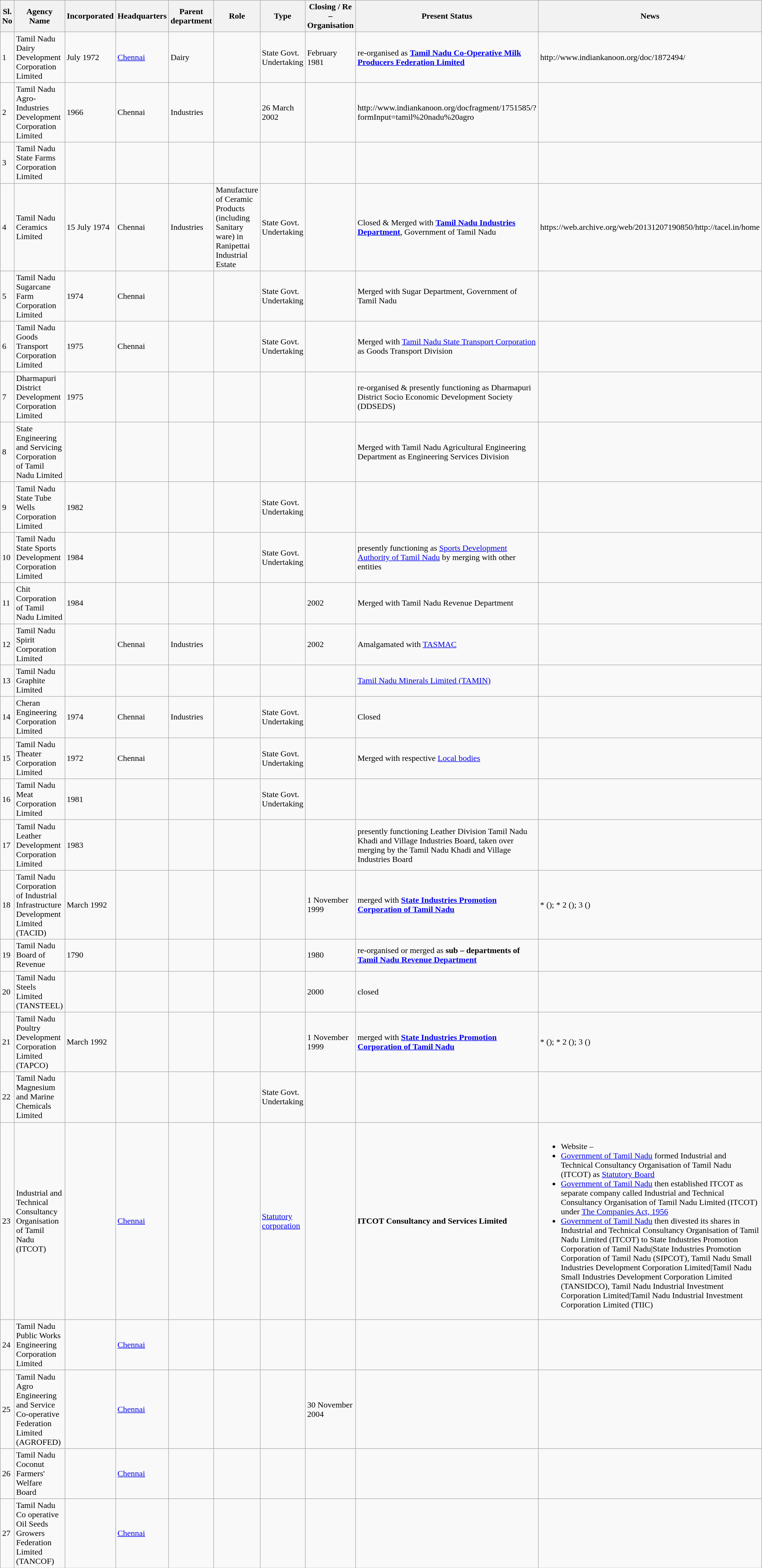<table class="sortable wikitable" style="margin: 1em auto 1em auto;">
<tr>
<th>Sl. No</th>
<th>Agency Name</th>
<th>Incorporated</th>
<th>Headquarters</th>
<th>Parent department</th>
<th>Role</th>
<th>Type</th>
<th>Closing / Re – Organisation</th>
<th>Present Status</th>
<th>News</th>
</tr>
<tr>
<td>1</td>
<td>Tamil Nadu Dairy Development Corporation Limited</td>
<td>July 1972</td>
<td><a href='#'>Chennai</a></td>
<td>Dairy</td>
<td></td>
<td>State Govt. Undertaking</td>
<td>February 1981</td>
<td>re-organised as <strong><a href='#'>Tamil Nadu Co-Operative Milk Producers Federation Limited</a></strong></td>
<td>http://www.indiankanoon.org/doc/1872494/</td>
</tr>
<tr>
<td>2</td>
<td>Tamil Nadu Agro-Industries Development Corporation Limited</td>
<td>1966</td>
<td>Chennai</td>
<td>Industries</td>
<td></td>
<td>26 March 2002</td>
<td></td>
<td>http://www.indiankanoon.org/docfragment/1751585/?formInput=tamil%20nadu%20agro</td>
<td></td>
</tr>
<tr>
<td>3</td>
<td>Tamil Nadu State Farms Corporation Limited</td>
<td></td>
<td></td>
<td></td>
<td></td>
<td></td>
<td></td>
<td></td>
<td></td>
</tr>
<tr>
<td>4</td>
<td>Tamil Nadu Ceramics Limited</td>
<td>15 July 1974</td>
<td>Chennai</td>
<td>Industries</td>
<td>Manufacture of Ceramic Products (including Sanitary ware) in Ranipettai Industrial Estate</td>
<td>State Govt. Undertaking</td>
<td></td>
<td>Closed & Merged with <strong><a href='#'>Tamil Nadu Industries Department</a></strong>, Government of Tamil Nadu</td>
<td>https://web.archive.org/web/20131207190850/http://tacel.in/home</td>
</tr>
<tr>
<td>5</td>
<td>Tamil Nadu Sugarcane Farm Corporation Limited</td>
<td>1974</td>
<td>Chennai</td>
<td></td>
<td></td>
<td>State Govt. Undertaking</td>
<td></td>
<td>Merged with Sugar Department, Government of Tamil Nadu</td>
<td></td>
</tr>
<tr>
<td>6</td>
<td>Tamil Nadu Goods Transport Corporation Limited</td>
<td>1975</td>
<td>Chennai</td>
<td></td>
<td></td>
<td>State Govt. Undertaking</td>
<td></td>
<td>Merged with <a href='#'>Tamil Nadu State Transport Corporation</a> as Goods Transport Division</td>
<td></td>
</tr>
<tr>
<td>7</td>
<td>Dharmapuri District Development Corporation Limited</td>
<td>1975</td>
<td></td>
<td></td>
<td></td>
<td></td>
<td></td>
<td>re-organised & presently functioning as Dharmapuri District Socio Economic Development Society (DDSEDS)</td>
<td></td>
</tr>
<tr>
<td>8</td>
<td>State Engineering and Servicing Corporation of Tamil Nadu Limited</td>
<td></td>
<td></td>
<td></td>
<td></td>
<td></td>
<td></td>
<td>Merged with Tamil Nadu Agricultural Engineering Department as Engineering Services Division</td>
<td></td>
</tr>
<tr>
<td>9</td>
<td>Tamil Nadu State Tube Wells Corporation Limited</td>
<td>1982</td>
<td></td>
<td></td>
<td></td>
<td>State Govt. Undertaking</td>
<td></td>
<td></td>
<td></td>
</tr>
<tr>
<td>10</td>
<td>Tamil Nadu State Sports Development Corporation Limited</td>
<td>1984</td>
<td></td>
<td></td>
<td></td>
<td>State Govt. Undertaking</td>
<td></td>
<td>presently functioning as <a href='#'>Sports Development Authority of Tamil Nadu</a> by merging with other entities</td>
<td></td>
</tr>
<tr>
<td>11</td>
<td>Chit Corporation of Tamil Nadu Limited</td>
<td>1984</td>
<td></td>
<td></td>
<td></td>
<td></td>
<td>2002</td>
<td>Merged with Tamil Nadu Revenue Department</td>
<td></td>
</tr>
<tr>
<td>12</td>
<td>Tamil Nadu Spirit Corporation Limited</td>
<td></td>
<td>Chennai</td>
<td>Industries</td>
<td></td>
<td></td>
<td>2002</td>
<td>Amalgamated with <a href='#'>TASMAC</a></td>
<td></td>
</tr>
<tr>
<td>13</td>
<td>Tamil Nadu Graphite Limited</td>
<td></td>
<td></td>
<td></td>
<td></td>
<td></td>
<td></td>
<td><a href='#'>Tamil Nadu Minerals Limited (TAMIN)</a></td>
<td></td>
</tr>
<tr>
<td>14</td>
<td>Cheran Engineering Corporation Limited</td>
<td>1974</td>
<td>Chennai</td>
<td>Industries</td>
<td></td>
<td>State Govt. Undertaking</td>
<td></td>
<td>Closed</td>
<td></td>
</tr>
<tr>
<td>15</td>
<td>Tamil Nadu Theater Corporation Limited</td>
<td>1972</td>
<td>Chennai</td>
<td></td>
<td></td>
<td>State Govt. Undertaking</td>
<td></td>
<td>Merged with respective <a href='#'>Local bodies</a></td>
<td></td>
</tr>
<tr>
<td>16</td>
<td>Tamil Nadu Meat Corporation Limited</td>
<td>1981</td>
<td></td>
<td></td>
<td></td>
<td>State Govt. Undertaking</td>
<td></td>
<td></td>
<td></td>
</tr>
<tr>
<td>17</td>
<td>Tamil Nadu Leather Development Corporation Limited</td>
<td>1983</td>
<td></td>
<td></td>
<td></td>
<td></td>
<td></td>
<td>presently functioning Leather Division Tamil Nadu Khadi and Village Industries Board, taken over merging by the Tamil Nadu Khadi and Village Industries Board</td>
<td></td>
</tr>
<tr>
<td>18</td>
<td>Tamil Nadu Corporation of Industrial Infrastructure Development Limited (TACID)</td>
<td>March 1992</td>
<td></td>
<td></td>
<td></td>
<td></td>
<td>1 November 1999</td>
<td>merged with <strong><a href='#'>State Industries Promotion Corporation of Tamil Nadu</a></strong></td>
<td>* (); * 2 (); 3 ()</td>
</tr>
<tr>
<td>19</td>
<td>Tamil Nadu Board of Revenue</td>
<td>1790</td>
<td></td>
<td></td>
<td></td>
<td></td>
<td>1980</td>
<td>re-organised or merged as <strong>sub – departments of <a href='#'>Tamil Nadu Revenue Department</a></strong></td>
<td></td>
</tr>
<tr>
<td>20</td>
<td>Tamil Nadu Steels Limited (TANSTEEL)</td>
<td></td>
<td></td>
<td></td>
<td></td>
<td></td>
<td>2000</td>
<td>closed</td>
<td></td>
</tr>
<tr>
<td>21</td>
<td>Tamil Nadu Poultry Development Corporation Limited (TAPCO)</td>
<td>March 1992</td>
<td></td>
<td></td>
<td></td>
<td></td>
<td>1 November 1999</td>
<td>merged with <strong><a href='#'>State Industries Promotion Corporation of Tamil Nadu</a></strong></td>
<td>* (); * 2 (); 3 ()</td>
</tr>
<tr>
<td>22</td>
<td>Tamil Nadu Magnesium and Marine Chemicals Limited</td>
<td></td>
<td></td>
<td></td>
<td></td>
<td>State Govt. Undertaking</td>
<td></td>
<td></td>
<td></td>
</tr>
<tr>
<td>23</td>
<td>Industrial and Technical Consultancy Organisation of Tamil Nadu (ITCOT)</td>
<td></td>
<td><a href='#'>Chennai</a></td>
<td></td>
<td></td>
<td><a href='#'>Statutory corporation</a></td>
<td></td>
<td><strong>ITCOT Consultancy and Services Limited</strong></td>
<td><br><ul><li>Website – </li><li><a href='#'>Government of Tamil Nadu</a> formed Industrial and Technical Consultancy Organisation of Tamil Nadu (ITCOT) as <a href='#'>Statutory Board</a></li><li><a href='#'>Government of Tamil Nadu</a> then established ITCOT as separate company called Industrial and Technical Consultancy Organisation of Tamil Nadu Limited (ITCOT) under <a href='#'>The Companies Act, 1956</a></li><li><a href='#'>Government of Tamil Nadu</a> then divested its shares in Industrial and Technical Consultancy Organisation of Tamil Nadu Limited (ITCOT) to State Industries Promotion Corporation of Tamil Nadu|State Industries Promotion Corporation of Tamil Nadu (SIPCOT), Tamil Nadu Small Industries Development Corporation Limited|Tamil Nadu Small Industries Development Corporation Limited (TANSIDCO), Tamil Nadu Industrial Investment Corporation Limited|Tamil Nadu Industrial Investment Corporation Limited (TIIC)</li></ul></td>
</tr>
<tr>
<td>24</td>
<td>Tamil Nadu Public Works Engineering Corporation Limited</td>
<td></td>
<td><a href='#'>Chennai</a></td>
<td></td>
<td></td>
<td></td>
<td></td>
<td></td>
<td></td>
</tr>
<tr>
<td>25</td>
<td>Tamil Nadu Agro Engineering and Service Co-operative Federation Limited (AGROFED)</td>
<td></td>
<td><a href='#'>Chennai</a></td>
<td></td>
<td></td>
<td></td>
<td>30 November 2004</td>
<td></td>
<td></td>
</tr>
<tr>
<td>26</td>
<td>Tamil Nadu Coconut Farmers' Welfare Board</td>
<td></td>
<td><a href='#'>Chennai</a></td>
<td></td>
<td></td>
<td></td>
<td></td>
<td></td>
<td></td>
</tr>
<tr>
<td>27</td>
<td>Tamil Nadu Co operative Oil Seeds Growers Federation Limited (TANCOF)</td>
<td></td>
<td><a href='#'>Chennai</a></td>
<td></td>
<td></td>
<td></td>
<td></td>
<td></td>
<td></td>
</tr>
</table>
